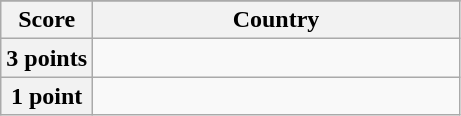<table class="wikitable">
<tr>
</tr>
<tr>
<th scope="col" width=20%>Score</th>
<th scope="col">Country</th>
</tr>
<tr>
<th scope="row">3 points</th>
<td></td>
</tr>
<tr>
<th scope="row">1 point</th>
<td></td>
</tr>
</table>
